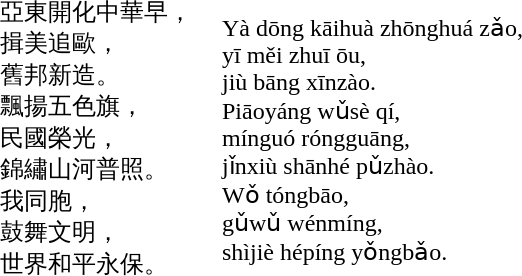<table BORDER="0" CELLSPACING="0" CELLPADDING="10">
<tr>
<td><br>亞東開化中華早，<br>
揖美追歐，<br>
舊邦新造。<br>飄揚五色旗，<br>
民國榮光，<br>
錦繡山河普照。<br>我同胞，<br>
鼓舞文明，<br>
世界和平永保。</td>
<td><br>Yà dōng kāihuà zhōnghuá zǎo,<br>
yī měi zhuī ōu,<br>
jiù bāng xīnzào.<br>Piāoyáng wǔsè qí,<br>
mínguó róngguāng,<br>
jǐnxiù shānhé pǔzhào.<br>Wǒ tóngbāo,<br>
gǔwǔ wénmíng,<br>
shìjiè hépíng yǒngbǎo.</td>
<td></td>
</tr>
</table>
